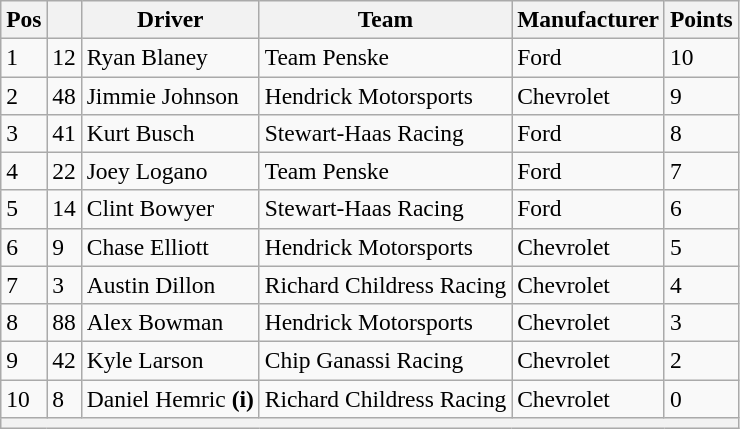<table class="wikitable" style="font-size:98%">
<tr>
<th>Pos</th>
<th></th>
<th>Driver</th>
<th>Team</th>
<th>Manufacturer</th>
<th>Points</th>
</tr>
<tr>
<td>1</td>
<td>12</td>
<td>Ryan Blaney</td>
<td>Team Penske</td>
<td>Ford</td>
<td>10</td>
</tr>
<tr>
<td>2</td>
<td>48</td>
<td>Jimmie Johnson</td>
<td>Hendrick Motorsports</td>
<td>Chevrolet</td>
<td>9</td>
</tr>
<tr>
<td>3</td>
<td>41</td>
<td>Kurt Busch</td>
<td>Stewart-Haas Racing</td>
<td>Ford</td>
<td>8</td>
</tr>
<tr>
<td>4</td>
<td>22</td>
<td>Joey Logano</td>
<td>Team Penske</td>
<td>Ford</td>
<td>7</td>
</tr>
<tr>
<td>5</td>
<td>14</td>
<td>Clint Bowyer</td>
<td>Stewart-Haas Racing</td>
<td>Ford</td>
<td>6</td>
</tr>
<tr>
<td>6</td>
<td>9</td>
<td>Chase Elliott</td>
<td>Hendrick Motorsports</td>
<td>Chevrolet</td>
<td>5</td>
</tr>
<tr>
<td>7</td>
<td>3</td>
<td>Austin Dillon</td>
<td>Richard Childress Racing</td>
<td>Chevrolet</td>
<td>4</td>
</tr>
<tr>
<td>8</td>
<td>88</td>
<td>Alex Bowman</td>
<td>Hendrick Motorsports</td>
<td>Chevrolet</td>
<td>3</td>
</tr>
<tr>
<td>9</td>
<td>42</td>
<td>Kyle Larson</td>
<td>Chip Ganassi Racing</td>
<td>Chevrolet</td>
<td>2</td>
</tr>
<tr>
<td>10</td>
<td>8</td>
<td>Daniel Hemric <strong>(i)</strong></td>
<td>Richard Childress Racing</td>
<td>Chevrolet</td>
<td>0</td>
</tr>
<tr>
<th colspan="6"></th>
</tr>
</table>
